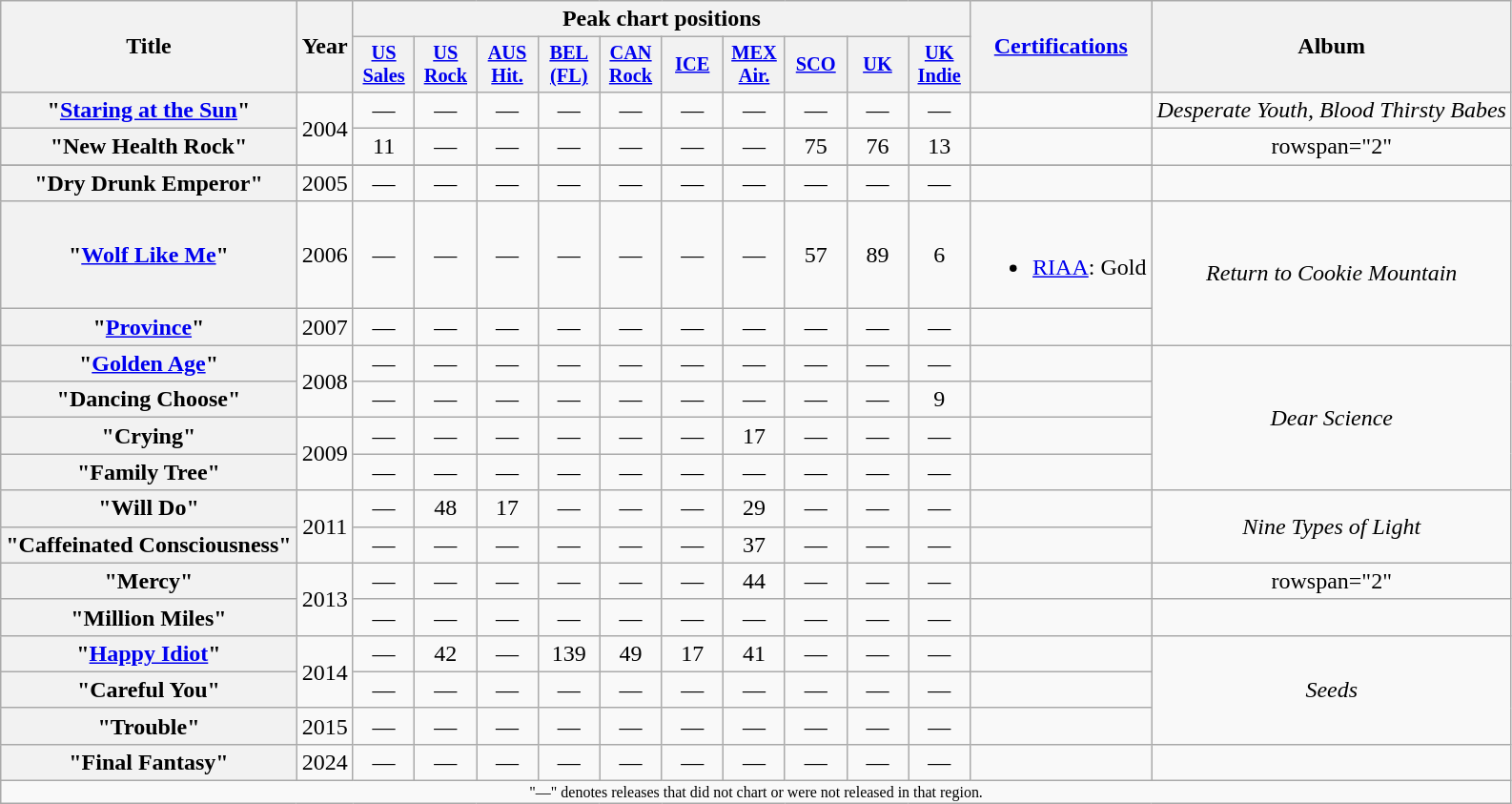<table class="wikitable plainrowheaders" style="text-align:center;" border="1">
<tr>
<th scope="col" rowspan="2">Title</th>
<th scope="col" rowspan="2">Year</th>
<th scope="col" colspan="10">Peak chart positions</th>
<th scope="col" rowspan="2"><a href='#'>Certifications</a></th>
<th scope="col" rowspan="2">Album</th>
</tr>
<tr>
<th scope="col" style="width:2.7em;font-size:85%;"><a href='#'>US<br>Sales</a><br></th>
<th scope="col" style="width:2.7em;font-size:85%;"><a href='#'>US<br>Rock</a><br></th>
<th scope="col" style="width:2.7em;font-size:85%;"><a href='#'>AUS<br>Hit.</a><br></th>
<th scope="col" style="width:2.7em;font-size:85%;"><a href='#'>BEL<br>(FL)</a><br></th>
<th scope="col" style="width:2.7em;font-size:85%;"><a href='#'>CAN<br>Rock</a><br></th>
<th scope="col" style="width:2.7em;font-size:85%;"><a href='#'>ICE</a><br></th>
<th scope="col" style="width:2.7em;font-size:85%;"><a href='#'>MEX<br>Air.</a><br></th>
<th scope="col" style="width:2.7em;font-size:85%;"><a href='#'>SCO</a><br></th>
<th scope="col" style="width:2.7em;font-size:85%;"><a href='#'>UK</a><br></th>
<th scope="col" style="width:2.7em;font-size:85%;"><a href='#'>UK<br>Indie</a><br></th>
</tr>
<tr>
<th scope="row">"<a href='#'>Staring at the Sun</a>"</th>
<td rowspan="2">2004</td>
<td>—</td>
<td>—</td>
<td>—</td>
<td>—</td>
<td>—</td>
<td>—</td>
<td>—</td>
<td>—</td>
<td>—</td>
<td>—</td>
<td></td>
<td><em>Desperate Youth, Blood Thirsty Babes</em></td>
</tr>
<tr>
<th scope="row">"New Health Rock"</th>
<td>11</td>
<td>—</td>
<td>—</td>
<td>—</td>
<td>—</td>
<td>—</td>
<td>—</td>
<td>75</td>
<td>76</td>
<td>13</td>
<td></td>
<td>rowspan="2" </td>
</tr>
<tr>
</tr>
<tr>
<th scope="row">"Dry Drunk Emperor"</th>
<td>2005</td>
<td>—</td>
<td>—</td>
<td>—</td>
<td>—</td>
<td>—</td>
<td>—</td>
<td>—</td>
<td>—</td>
<td>—</td>
<td>—</td>
<td></td>
</tr>
<tr>
<th scope="row">"<a href='#'>Wolf Like Me</a>"</th>
<td>2006</td>
<td>—</td>
<td>—</td>
<td>—</td>
<td>—</td>
<td>—</td>
<td>—</td>
<td>—</td>
<td>57</td>
<td>89</td>
<td>6</td>
<td><br><ul><li><a href='#'>RIAA</a>: Gold</li></ul></td>
<td rowspan="2"><em>Return to Cookie Mountain</em></td>
</tr>
<tr>
<th scope="row">"<a href='#'>Province</a>"</th>
<td>2007</td>
<td>—</td>
<td>—</td>
<td>—</td>
<td>—</td>
<td>—</td>
<td>—</td>
<td>—</td>
<td>—</td>
<td>—</td>
<td>—</td>
<td></td>
</tr>
<tr>
<th scope="row">"<a href='#'>Golden Age</a>"</th>
<td rowspan="2">2008</td>
<td>—</td>
<td>—</td>
<td>—</td>
<td>—</td>
<td>—</td>
<td>—</td>
<td>—</td>
<td>—</td>
<td>—</td>
<td>—</td>
<td></td>
<td rowspan="4"><em>Dear Science</em></td>
</tr>
<tr>
<th scope="row">"Dancing Choose"</th>
<td>—</td>
<td>—</td>
<td>—</td>
<td>—</td>
<td>—</td>
<td>—</td>
<td>—</td>
<td>—</td>
<td>—</td>
<td>9</td>
<td></td>
</tr>
<tr>
<th scope="row">"Crying"</th>
<td rowspan="2">2009</td>
<td>—</td>
<td>—</td>
<td>—</td>
<td>—</td>
<td>—</td>
<td>—</td>
<td>17</td>
<td>—</td>
<td>—</td>
<td>—</td>
<td></td>
</tr>
<tr>
<th scope="row">"Family Tree"</th>
<td>—</td>
<td>—</td>
<td>—</td>
<td>—</td>
<td>—</td>
<td>—</td>
<td>—</td>
<td>—</td>
<td>—</td>
<td>—</td>
<td></td>
</tr>
<tr>
<th scope="row">"Will Do"</th>
<td rowspan="2">2011</td>
<td>—</td>
<td>48</td>
<td>17</td>
<td>—</td>
<td>—</td>
<td>—</td>
<td>29</td>
<td>—</td>
<td>—</td>
<td>—</td>
<td></td>
<td rowspan="2"><em>Nine Types of Light</em></td>
</tr>
<tr>
<th scope="row">"Caffeinated Consciousness"</th>
<td>—</td>
<td>—</td>
<td>—</td>
<td>—</td>
<td>—</td>
<td>—</td>
<td>37</td>
<td>—</td>
<td>—</td>
<td>—</td>
<td></td>
</tr>
<tr>
<th scope="row">"Mercy"</th>
<td rowspan="2">2013</td>
<td>—</td>
<td>—</td>
<td>—</td>
<td>—</td>
<td>—</td>
<td>—</td>
<td>44</td>
<td>—</td>
<td>—</td>
<td>—</td>
<td></td>
<td>rowspan="2" </td>
</tr>
<tr>
<th scope="row">"Million Miles"</th>
<td>—</td>
<td>—</td>
<td>—</td>
<td>—</td>
<td>—</td>
<td>—</td>
<td>—</td>
<td>—</td>
<td>—</td>
<td>—</td>
<td></td>
</tr>
<tr>
<th scope="row">"<a href='#'>Happy Idiot</a>"</th>
<td rowspan="2">2014</td>
<td>—</td>
<td>42</td>
<td>—</td>
<td>139</td>
<td>49</td>
<td>17</td>
<td>41</td>
<td>—</td>
<td>—</td>
<td>—</td>
<td></td>
<td rowspan="3"><em>Seeds</em></td>
</tr>
<tr>
<th scope="row">"Careful You"</th>
<td>—</td>
<td>—</td>
<td>—</td>
<td>—</td>
<td>—</td>
<td>—</td>
<td>—</td>
<td>—</td>
<td>—</td>
<td>—</td>
<td></td>
</tr>
<tr>
<th scope="row">"Trouble"</th>
<td rowspan="1">2015</td>
<td>—</td>
<td>—</td>
<td>—</td>
<td>—</td>
<td>—</td>
<td>—</td>
<td>—</td>
<td>—</td>
<td>—</td>
<td>—</td>
<td></td>
</tr>
<tr>
<th scope="row">"Final Fantasy"</th>
<td rowspan="1">2024</td>
<td>—</td>
<td>—</td>
<td>—</td>
<td>—</td>
<td>—</td>
<td>—</td>
<td>—</td>
<td>—</td>
<td>—</td>
<td>—</td>
<td></td>
<td></td>
</tr>
<tr>
<td align="center" colspan="18" style="font-size: 8pt">"—" denotes releases that did not chart or were not released in that region.</td>
</tr>
</table>
